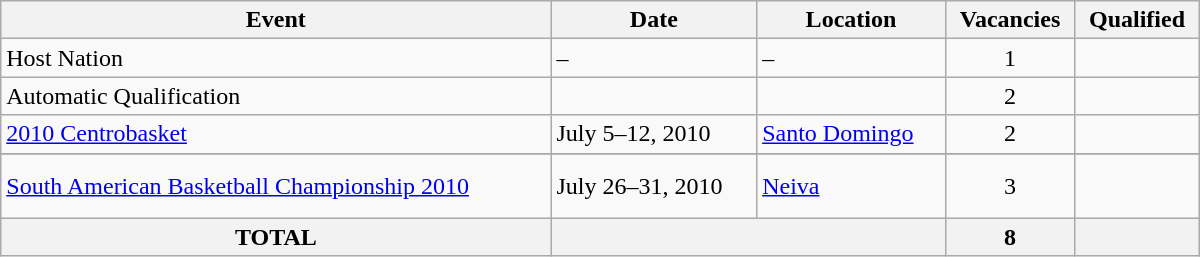<table class="wikitable" width=800>
<tr>
<th>Event</th>
<th>Date</th>
<th>Location</th>
<th>Vacancies</th>
<th>Qualified</th>
</tr>
<tr>
<td>Host Nation</td>
<td>–</td>
<td>–</td>
<td align=center>1</td>
<td></td>
</tr>
<tr>
<td>Automatic Qualification</td>
<td></td>
<td></td>
<td align=center>2</td>
<td> <br> </td>
</tr>
<tr>
<td><a href='#'>2010 Centrobasket</a></td>
<td>July 5–12, 2010</td>
<td> <a href='#'>Santo Domingo</a></td>
<td align=center>2</td>
<td> <br> </td>
</tr>
<tr>
</tr>
<tr>
<td><a href='#'>South American Basketball Championship 2010</a></td>
<td>July 26–31, 2010</td>
<td> <a href='#'>Neiva</a></td>
<td align=center>3</td>
<td> <br>  <br> </td>
</tr>
<tr>
<th>TOTAL</th>
<th colspan="2"></th>
<th>8</th>
<th></th>
</tr>
</table>
